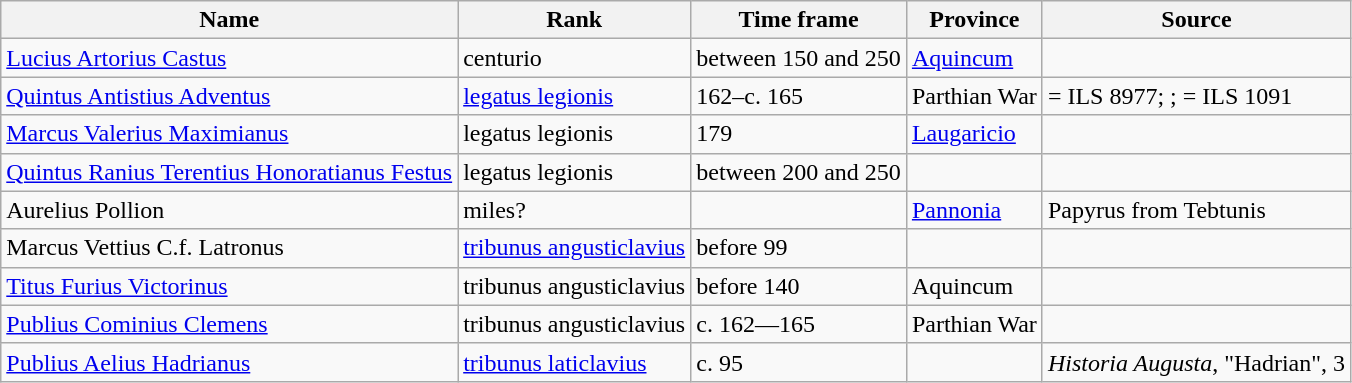<table class="wikitable sortable">
<tr style="vertical-align: top;">
<th>Name</th>
<th>Rank</th>
<th>Time frame</th>
<th>Province</th>
<th>Source</th>
</tr>
<tr>
<td><a href='#'>Lucius Artorius Castus</a></td>
<td>centurio</td>
<td>between 150 and 250</td>
<td><a href='#'>Aquincum</a></td>
<td></td>
</tr>
<tr>
<td><a href='#'>Quintus Antistius Adventus</a></td>
<td><a href='#'>legatus legionis</a></td>
<td>162–c. 165</td>
<td>Parthian War</td>
<td> = ILS 8977; ;  = ILS 1091</td>
</tr>
<tr>
<td><a href='#'>Marcus Valerius Maximianus</a></td>
<td>legatus legionis</td>
<td>179</td>
<td><a href='#'>Laugaricio</a></td>
<td></td>
</tr>
<tr>
<td><a href='#'>Quintus Ranius Terentius Honoratianus Festus</a></td>
<td>legatus legionis</td>
<td>between 200 and 250</td>
<td></td>
<td></td>
</tr>
<tr>
<td>Aurelius Pollion</td>
<td>miles?</td>
<td></td>
<td><a href='#'>Pannonia</a></td>
<td>Papyrus from Tebtunis </td>
</tr>
<tr>
<td>Marcus Vettius C.f. Latronus</td>
<td><a href='#'>tribunus angusticlavius</a></td>
<td>before 99</td>
<td></td>
<td></td>
</tr>
<tr>
<td><a href='#'>Titus Furius Victorinus</a></td>
<td>tribunus angusticlavius</td>
<td>before 140</td>
<td>Aquincum</td>
<td></td>
</tr>
<tr>
<td><a href='#'>Publius Cominius Clemens</a></td>
<td>tribunus angusticlavius</td>
<td>c. 162—165</td>
<td>Parthian War</td>
<td></td>
</tr>
<tr>
<td><a href='#'>Publius Aelius Hadrianus</a></td>
<td><a href='#'>tribunus laticlavius</a></td>
<td>c. 95</td>
<td></td>
<td><em>Historia Augusta</em>, "Hadrian", 3</td>
</tr>
</table>
